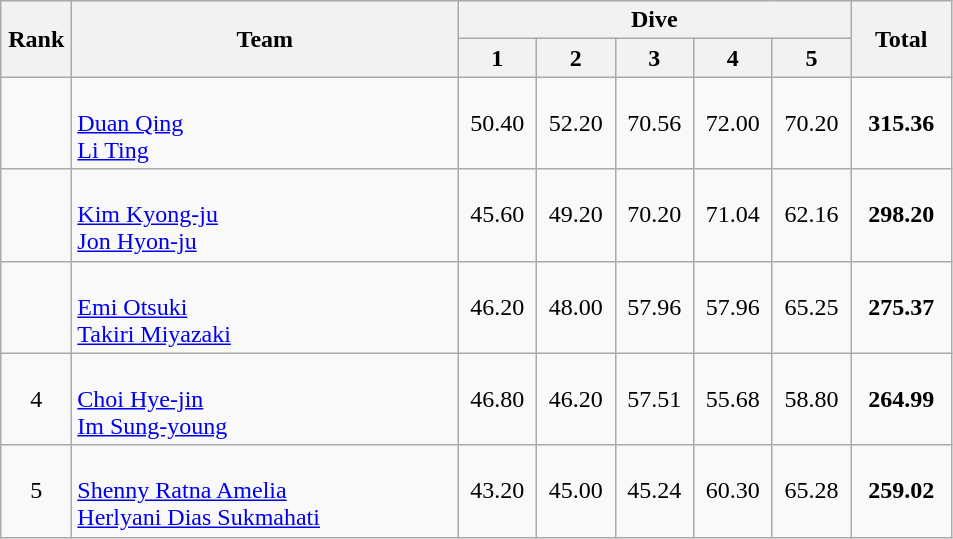<table class=wikitable style="text-align:center">
<tr>
<th rowspan="2" width=40>Rank</th>
<th rowspan="2" width=250>Team</th>
<th colspan="5">Dive</th>
<th rowspan="2" width=60>Total</th>
</tr>
<tr>
<th width=45>1</th>
<th width=45>2</th>
<th width=45>3</th>
<th width=45>4</th>
<th width=45>5</th>
</tr>
<tr>
<td></td>
<td align=left><br><a href='#'>Duan Qing</a><br><a href='#'>Li Ting</a></td>
<td>50.40</td>
<td>52.20</td>
<td>70.56</td>
<td>72.00</td>
<td>70.20</td>
<td><strong>315.36</strong></td>
</tr>
<tr>
<td></td>
<td align=left><br><a href='#'>Kim Kyong-ju</a><br><a href='#'>Jon Hyon-ju</a></td>
<td>45.60</td>
<td>49.20</td>
<td>70.20</td>
<td>71.04</td>
<td>62.16</td>
<td><strong>298.20</strong></td>
</tr>
<tr>
<td></td>
<td align=left><br><a href='#'>Emi Otsuki</a><br><a href='#'>Takiri Miyazaki</a></td>
<td>46.20</td>
<td>48.00</td>
<td>57.96</td>
<td>57.96</td>
<td>65.25</td>
<td><strong>275.37</strong></td>
</tr>
<tr>
<td>4</td>
<td align=left><br><a href='#'>Choi Hye-jin</a><br><a href='#'>Im Sung-young</a></td>
<td>46.80</td>
<td>46.20</td>
<td>57.51</td>
<td>55.68</td>
<td>58.80</td>
<td><strong>264.99</strong></td>
</tr>
<tr>
<td>5</td>
<td align=left><br><a href='#'>Shenny Ratna Amelia</a><br><a href='#'>Herlyani Dias Sukmahati</a></td>
<td>43.20</td>
<td>45.00</td>
<td>45.24</td>
<td>60.30</td>
<td>65.28</td>
<td><strong>259.02</strong></td>
</tr>
</table>
